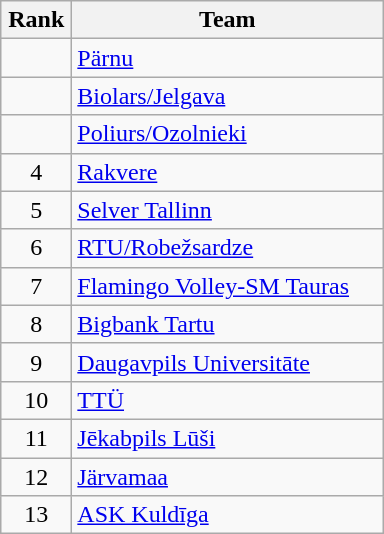<table class=wikitable style="text-align:center">
<tr>
<th width=40>Rank</th>
<th width=200>Team</th>
</tr>
<tr>
<td></td>
<td align=left> <a href='#'>Pärnu</a></td>
</tr>
<tr>
<td></td>
<td align=left> <a href='#'>Biolars/Jelgava</a></td>
</tr>
<tr>
<td></td>
<td align=left> <a href='#'>Poliurs/Ozolnieki</a></td>
</tr>
<tr>
<td>4</td>
<td align=left> <a href='#'>Rakvere</a></td>
</tr>
<tr>
<td>5</td>
<td align=left> <a href='#'>Selver Tallinn</a></td>
</tr>
<tr>
<td>6</td>
<td align=left> <a href='#'>RTU/Robežsardze</a></td>
</tr>
<tr>
<td>7</td>
<td align=left> <a href='#'>Flamingo Volley-SM Tauras</a></td>
</tr>
<tr>
<td>8</td>
<td align=left> <a href='#'>Bigbank Tartu</a></td>
</tr>
<tr>
<td>9</td>
<td align=left> <a href='#'>Daugavpils Universitāte</a></td>
</tr>
<tr>
<td>10</td>
<td align=left> <a href='#'>TTÜ</a></td>
</tr>
<tr>
<td>11</td>
<td align=left> <a href='#'>Jēkabpils Lūši</a></td>
</tr>
<tr>
<td>12</td>
<td align=left> <a href='#'>Järvamaa</a></td>
</tr>
<tr>
<td>13</td>
<td align=left> <a href='#'>ASK Kuldīga</a></td>
</tr>
</table>
